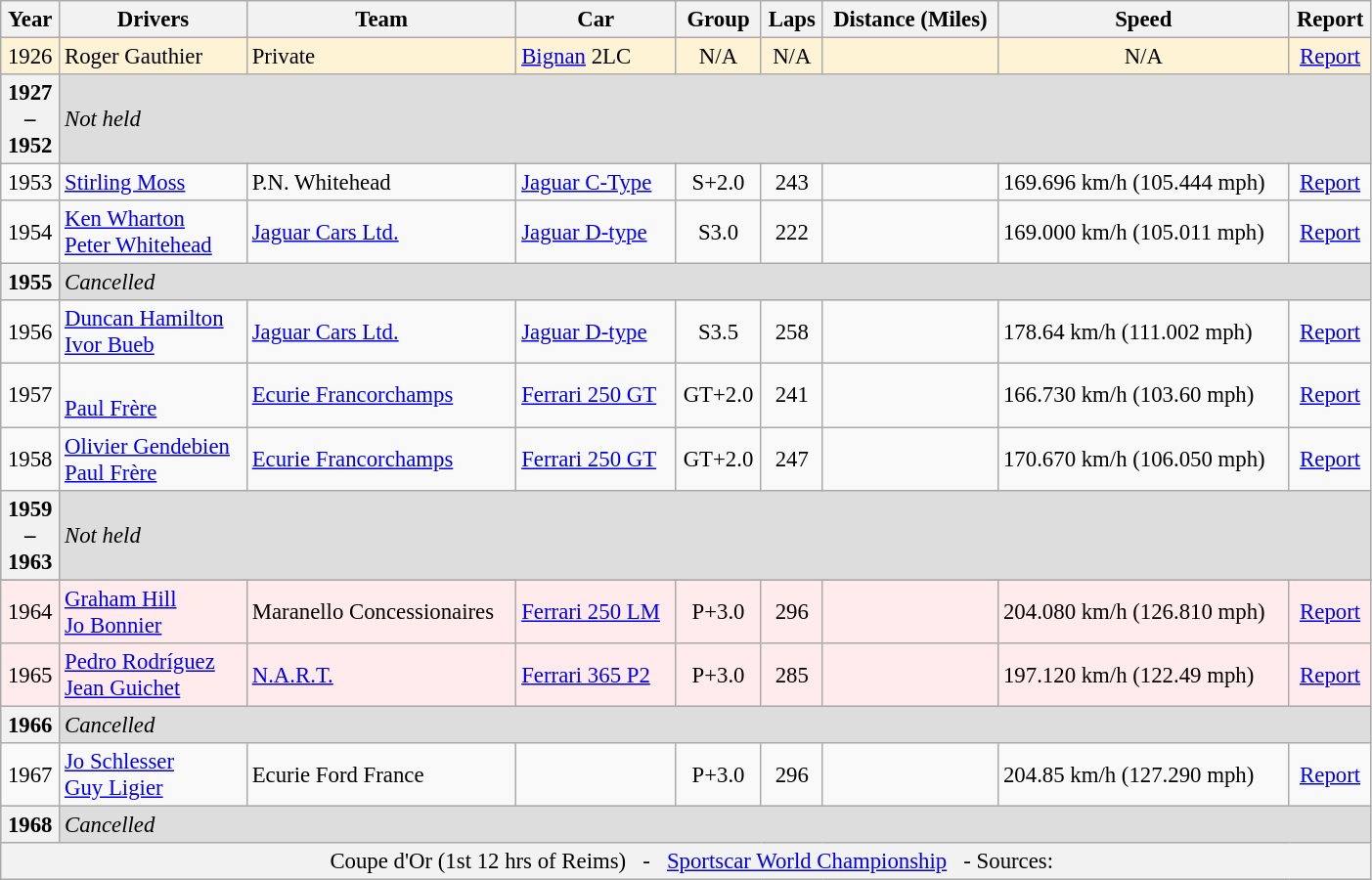<table class="wikitable sortable" style="width: 74%;font-size: 95%;">
<tr>
<th>Year</th>
<th scope="col" class="unsortable">Drivers</th>
<th scope="col" class="unsortable">Team</th>
<th scope="col" class="unsortable">Car</th>
<th scope="col" class="unsortable">Group</th>
<th scope="col" class="unsortable">Laps</th>
<th scope="col" class="unsortable">Distance (Miles)</th>
<th scope="col" class="unsortable">Speed</th>
<th scope="col" class="unsortable">Report</th>
</tr>
<tr style="background:#fef3d4;">
<td align="center">1926</td>
<td> Roger Gauthier</td>
<td>Private</td>
<td> <a href='#'>Bignan</a> 2LC</td>
<td align="center">N/A</td>
<td align="center">N/A</td>
<td align="center"></td>
<td align="center">N/A</td>
<td align="center"><a href='#'>Report</a></td>
</tr>
<tr style="background:#ddd;">
<th>1927<br>–<br>1952</th>
<td COLSPAN=8><em>Not held</em></td>
</tr>
<tr>
<td align="center">1953</td>
<td> <a href='#'>Stirling Moss</a><br></td>
<td> P.N. Whitehead</td>
<td> <a href='#'>Jaguar C-Type</a></td>
<td align="center">S+2.0</td>
<td align="center">243</td>
<td align="center"></td>
<td>169.696 km/h (105.444 mph)</td>
<td align="center"><a href='#'>Report</a></td>
</tr>
<tr>
<td align="center">1954</td>
<td> <a href='#'>Ken Wharton</a><br> <a href='#'>Peter Whitehead</a></td>
<td> <a href='#'>Jaguar Cars Ltd.</a></td>
<td> <a href='#'>Jaguar D-type</a></td>
<td align="center">S3.0</td>
<td align="center">222</td>
<td align="center"></td>
<td>169.000 km/h (105.011 mph)</td>
<td align="center"><a href='#'>Report</a></td>
</tr>
<tr style="background:#ddd;">
<th>1955<br></th>
<td COLSPAN=8><em>Cancelled</em></td>
</tr>
<tr>
<td align="center">1956</td>
<td> <a href='#'>Duncan Hamilton</a><br> <a href='#'>Ivor Bueb</a></td>
<td> <a href='#'>Jaguar Cars Ltd.</a></td>
<td> <a href='#'>Jaguar D-type</a></td>
<td align="center">S3.5</td>
<td align="center">258</td>
<td align="center"></td>
<td>178.64 km/h (111.002 mph)</td>
<td align="center"><a href='#'>Report</a></td>
</tr>
<tr>
<td align="center">1957</td>
<td><br>  <a href='#'>Paul Frère</a></td>
<td> <a href='#'>Ecurie Francorchamps</a></td>
<td> <a href='#'>Ferrari 250 GT</a></td>
<td align="center">GT+2.0</td>
<td align="center">241</td>
<td align="center"></td>
<td>166.730 km/h (103.60 mph)</td>
<td align="center"><a href='#'>Report</a></td>
</tr>
<tr>
<td align="center">1958</td>
<td> <a href='#'>Olivier Gendebien</a><br>  <a href='#'>Paul Frère</a></td>
<td> <a href='#'>Ecurie Francorchamps</a></td>
<td> <a href='#'>Ferrari 250 GT</a></td>
<td align="center">GT+2.0</td>
<td align="center">247</td>
<td align="center"></td>
<td>170.670 km/h (106.050 mph)</td>
<td align="center"><a href='#'>Report</a></td>
</tr>
<tr style="background:#ddd;">
<th>1959<br>–<br>1963</th>
<td COLSPAN=8><em>Not held</em></td>
</tr>
<tr>
</tr>
<tr style="background:#ffebeb;">
<td align="center">1964</td>
<td> <a href='#'>Graham Hill</a><br> <a href='#'>Jo Bonnier</a></td>
<td> Maranello Concessionaires</td>
<td> <a href='#'>Ferrari 250 LM</a></td>
<td align="center">P+3.0</td>
<td align="center">296</td>
<td align="center"></td>
<td>204.080 km/h (126.810 mph)</td>
<td align="center"><a href='#'>Report</a></td>
</tr>
<tr style="background:#ffebeb;">
<td align="center">1965</td>
<td> <a href='#'>Pedro Rodríguez</a><br>  <a href='#'>Jean Guichet</a></td>
<td> <a href='#'>N.A.R.T.</a></td>
<td> <a href='#'>Ferrari 365 P2</a></td>
<td align="center">P+3.0</td>
<td align="center">285</td>
<td align="center"></td>
<td>197.120 km/h (122.49 mph)</td>
<td align="center"><a href='#'>Report</a></td>
</tr>
<tr style="background:#ddd;">
<th>1966<br></th>
<td COLSPAN=8><em>Cancelled</em></td>
</tr>
<tr>
<td align="center">1967</td>
<td> <a href='#'>Jo Schlesser</a><br> <a href='#'>Guy Ligier</a></td>
<td>  Ecurie Ford France</td>
<td></td>
<td align="center">P+3.0</td>
<td align="center">296</td>
<td align="center"></td>
<td>204.85 km/h (127.290 mph)</td>
<td align="center"><a href='#'>Report</a></td>
</tr>
<tr style="background:#ddd;">
<th>1968<br></th>
<td COLSPAN=8><em>Cancelled</em> </td>
</tr>
<tr>
<td style="background:#F2F2F2" colspan=9 align="center"><span>  Coupe d'Or (1st 12 hrs of Reims)  </span> - <span>  <a href='#'>Sportscar World Championship</a>  </span> - Sources:</td>
</tr>
</table>
